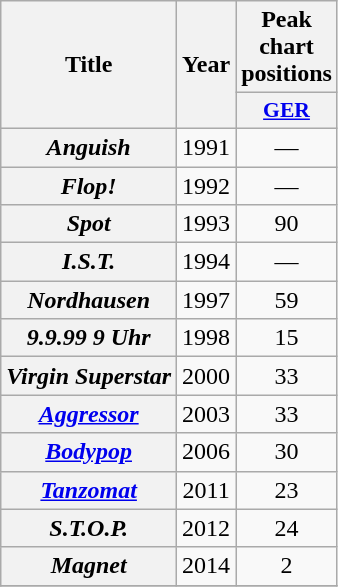<table class="wikitable plainrowheaders" style="text-align:center;">
<tr>
<th rowspan="2">Title</th>
<th rowspan="2">Year</th>
<th>Peak chart positions</th>
</tr>
<tr>
<th scope="col" style="width:2.5em;font-size:90%;"><a href='#'>GER</a><br></th>
</tr>
<tr>
<th scope="row"><em>Anguish</em></th>
<td>1991</td>
<td>—</td>
</tr>
<tr>
<th scope="row"><em>Flop!</em></th>
<td>1992</td>
<td>—</td>
</tr>
<tr>
<th scope="row"><em>Spot</em></th>
<td>1993</td>
<td>90</td>
</tr>
<tr>
<th scope="row"><em>I.S.T.</em></th>
<td>1994</td>
<td>—</td>
</tr>
<tr>
<th scope="row"><em>Nordhausen</em></th>
<td>1997</td>
<td>59</td>
</tr>
<tr>
<th scope="row"><em>9.9.99 9 Uhr</em></th>
<td>1998</td>
<td>15</td>
</tr>
<tr>
<th scope="row"><em>Virgin Superstar</em></th>
<td>2000</td>
<td>33</td>
</tr>
<tr>
<th scope="row"><em><a href='#'>Aggressor</a></em></th>
<td>2003</td>
<td>33</td>
</tr>
<tr>
<th scope="row"><em><a href='#'>Bodypop</a></em></th>
<td>2006</td>
<td>30</td>
</tr>
<tr>
<th scope="row"><em><a href='#'>Tanzomat</a></em></th>
<td>2011</td>
<td>23</td>
</tr>
<tr>
<th scope="row"><em>S.T.O.P.</em></th>
<td>2012</td>
<td>24</td>
</tr>
<tr>
<th scope="row"><em>Magnet</em></th>
<td>2014</td>
<td>2</td>
</tr>
<tr>
</tr>
</table>
